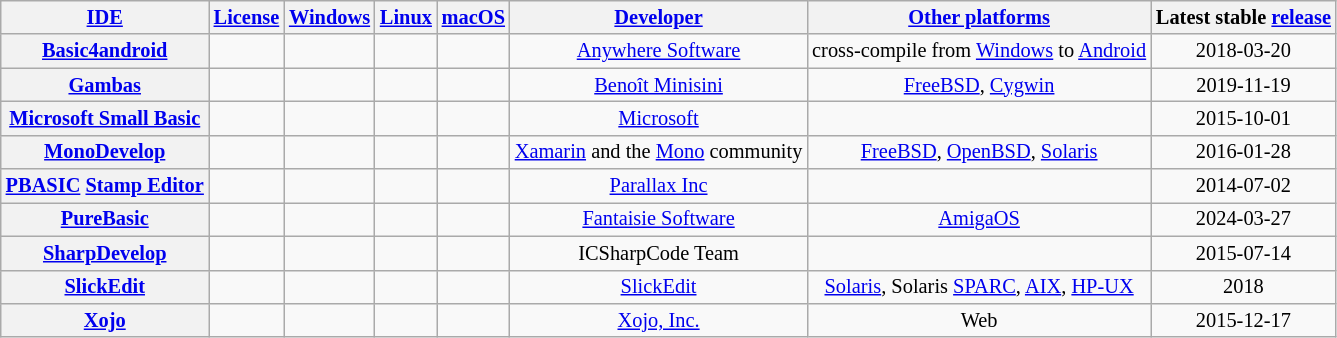<table class="wikitable sortable sort-under" style="font-size: 85%; text-align: center; width: auto;">
<tr>
<th><a href='#'>IDE</a></th>
<th><a href='#'>License</a></th>
<th><a href='#'>Windows</a></th>
<th><a href='#'>Linux</a></th>
<th><a href='#'>macOS</a></th>
<th><a href='#'>Developer</a></th>
<th><a href='#'>Other platforms</a></th>
<th>Latest stable <a href='#'>release</a></th>
</tr>
<tr>
<th><a href='#'>Basic4android</a></th>
<td></td>
<td></td>
<td></td>
<td></td>
<td><a href='#'>Anywhere Software</a></td>
<td>cross-compile from <a href='#'>Windows</a> to <a href='#'>Android</a></td>
<td>2018-03-20</td>
</tr>
<tr>
<th><a href='#'>Gambas</a></th>
<td></td>
<td></td>
<td></td>
<td></td>
<td><a href='#'>Benoît Minisini</a></td>
<td><a href='#'>FreeBSD</a>, <a href='#'>Cygwin</a></td>
<td>2019-11-19</td>
</tr>
<tr>
<th><a href='#'>Microsoft Small Basic</a></th>
<td></td>
<td></td>
<td></td>
<td></td>
<td><a href='#'>Microsoft</a></td>
<td></td>
<td>2015-10-01</td>
</tr>
<tr>
<th><a href='#'>MonoDevelop</a></th>
<td></td>
<td></td>
<td></td>
<td></td>
<td><a href='#'>Xamarin</a> and the <a href='#'>Mono</a> community</td>
<td><a href='#'>FreeBSD</a>, <a href='#'>OpenBSD</a>, <a href='#'>Solaris</a></td>
<td>2016-01-28</td>
</tr>
<tr>
<th><a href='#'>PBASIC</a> <a href='#'>Stamp Editor</a></th>
<td></td>
<td></td>
<td></td>
<td></td>
<td><a href='#'>Parallax Inc</a></td>
<td></td>
<td>2014-07-02</td>
</tr>
<tr>
<th><a href='#'>PureBasic</a></th>
<td></td>
<td></td>
<td></td>
<td></td>
<td><a href='#'>Fantaisie Software</a></td>
<td><a href='#'>AmigaOS</a></td>
<td>2024-03-27</td>
</tr>
<tr>
<th><a href='#'>SharpDevelop</a></th>
<td></td>
<td></td>
<td></td>
<td></td>
<td>ICSharpCode Team</td>
<td></td>
<td>2015-07-14</td>
</tr>
<tr>
<th><a href='#'>SlickEdit</a></th>
<td></td>
<td></td>
<td></td>
<td></td>
<td><a href='#'>SlickEdit</a></td>
<td><a href='#'>Solaris</a>, Solaris <a href='#'>SPARC</a>, <a href='#'>AIX</a>, <a href='#'>HP-UX</a></td>
<td>2018</td>
</tr>
<tr>
<th><a href='#'>Xojo</a></th>
<td></td>
<td></td>
<td></td>
<td></td>
<td><a href='#'>Xojo, Inc.</a></td>
<td>Web</td>
<td>2015-12-17</td>
</tr>
</table>
